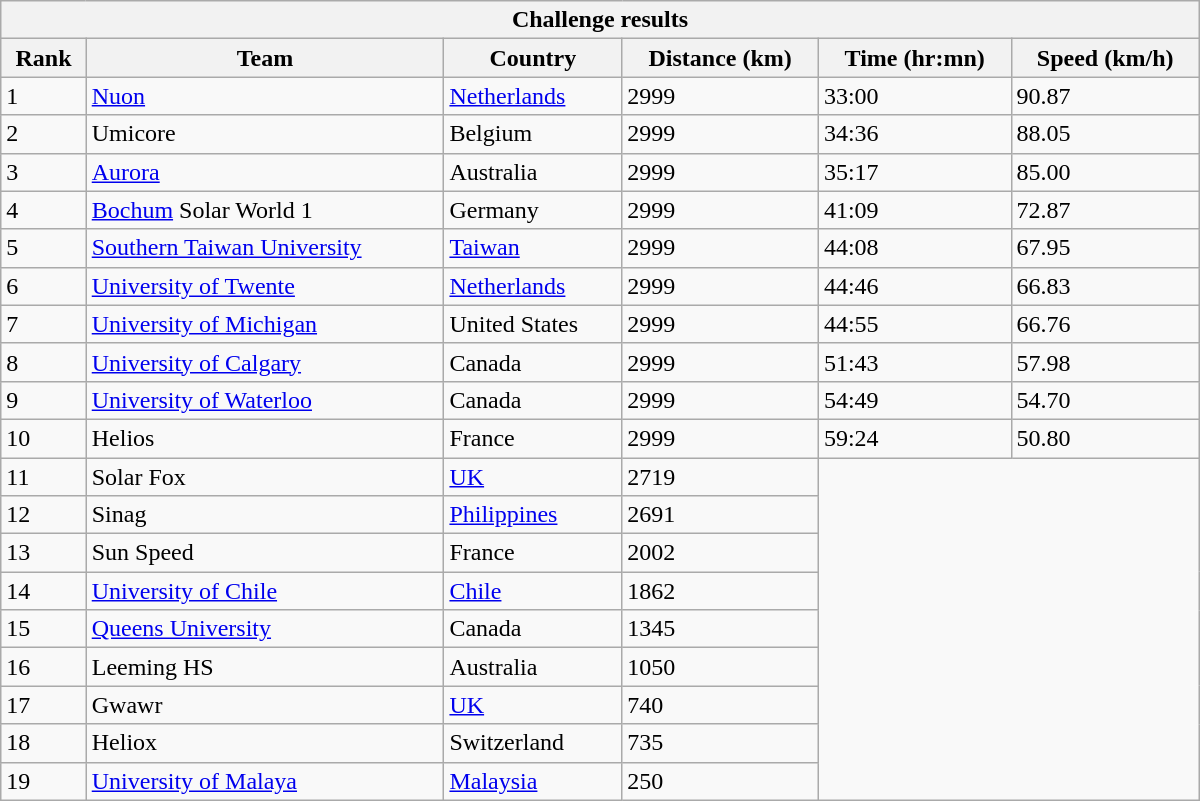<table class="wikitable collapsible collapsed" style="min-width:50em;">
<tr>
<th colspan=6>Challenge results</th>
</tr>
<tr>
<th>Rank</th>
<th>Team</th>
<th>Country</th>
<th>Distance (km)</th>
<th>Time (hr:mn)</th>
<th>Speed (km/h)</th>
</tr>
<tr>
<td>1</td>
<td><a href='#'>Nuon</a></td>
<td><a href='#'>Netherlands</a></td>
<td>2999</td>
<td>33:00</td>
<td>90.87</td>
</tr>
<tr>
<td>2</td>
<td>Umicore</td>
<td>Belgium</td>
<td>2999</td>
<td>34:36</td>
<td>88.05</td>
</tr>
<tr>
<td>3</td>
<td><a href='#'>Aurora</a></td>
<td>Australia</td>
<td>2999</td>
<td>35:17</td>
<td>85.00</td>
</tr>
<tr>
<td>4</td>
<td><a href='#'>Bochum</a> Solar World 1</td>
<td>Germany</td>
<td>2999</td>
<td>41:09</td>
<td>72.87</td>
</tr>
<tr>
<td>5</td>
<td><a href='#'>Southern Taiwan University</a></td>
<td><a href='#'>Taiwan</a></td>
<td>2999</td>
<td>44:08</td>
<td>67.95</td>
</tr>
<tr>
<td>6</td>
<td><a href='#'>University of Twente</a></td>
<td><a href='#'>Netherlands</a></td>
<td>2999</td>
<td>44:46</td>
<td>66.83</td>
</tr>
<tr>
<td>7</td>
<td><a href='#'>University of Michigan</a></td>
<td>United States</td>
<td>2999</td>
<td>44:55</td>
<td>66.76</td>
</tr>
<tr>
<td>8</td>
<td><a href='#'>University of Calgary</a></td>
<td>Canada</td>
<td>2999</td>
<td>51:43</td>
<td>57.98</td>
</tr>
<tr>
<td>9</td>
<td><a href='#'>University of Waterloo</a></td>
<td>Canada</td>
<td>2999</td>
<td>54:49</td>
<td>54.70</td>
</tr>
<tr>
<td>10</td>
<td>Helios</td>
<td>France</td>
<td>2999</td>
<td>59:24</td>
<td>50.80</td>
</tr>
<tr>
<td>11</td>
<td>Solar Fox</td>
<td><a href='#'>UK</a></td>
<td>2719</td>
</tr>
<tr>
<td>12</td>
<td>Sinag</td>
<td><a href='#'>Philippines</a></td>
<td>2691</td>
</tr>
<tr>
<td>13</td>
<td>Sun Speed</td>
<td>France</td>
<td>2002</td>
</tr>
<tr>
<td>14</td>
<td><a href='#'>University of Chile</a></td>
<td><a href='#'>Chile</a></td>
<td>1862</td>
</tr>
<tr>
<td>15</td>
<td><a href='#'>Queens University</a></td>
<td>Canada</td>
<td>1345</td>
</tr>
<tr>
<td>16</td>
<td>Leeming HS</td>
<td>Australia</td>
<td>1050</td>
</tr>
<tr>
<td>17</td>
<td>Gwawr</td>
<td><a href='#'>UK</a></td>
<td>740</td>
</tr>
<tr>
<td>18</td>
<td>Heliox</td>
<td>Switzerland</td>
<td>735</td>
</tr>
<tr>
<td>19</td>
<td><a href='#'>University of Malaya</a></td>
<td><a href='#'>Malaysia</a></td>
<td>250</td>
</tr>
</table>
